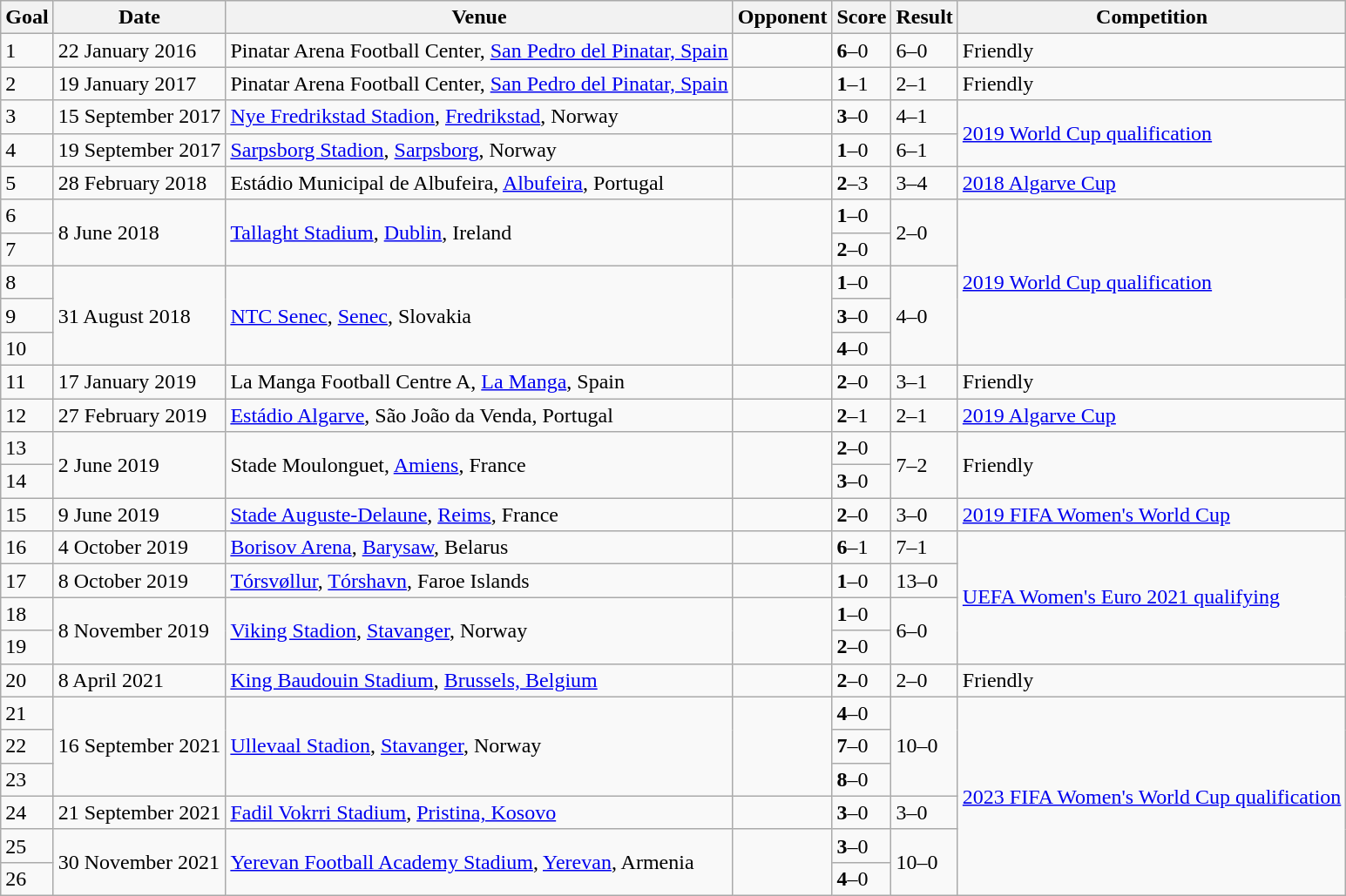<table class="wikitable">
<tr>
<th>Goal</th>
<th>Date</th>
<th>Venue</th>
<th>Opponent</th>
<th>Score</th>
<th>Result</th>
<th>Competition</th>
</tr>
<tr>
<td>1</td>
<td>22 January 2016</td>
<td>Pinatar Arena Football Center, <a href='#'>San Pedro del Pinatar, Spain</a></td>
<td></td>
<td align=left><strong>6</strong>–0</td>
<td align=left>6–0</td>
<td>Friendly</td>
</tr>
<tr>
<td>2</td>
<td>19 January 2017</td>
<td>Pinatar Arena Football Center, <a href='#'>San Pedro del Pinatar, Spain</a></td>
<td></td>
<td align=left><strong>1</strong>–1</td>
<td align=left>2–1</td>
<td>Friendly</td>
</tr>
<tr>
<td>3</td>
<td>15 September 2017</td>
<td><a href='#'>Nye Fredrikstad Stadion</a>, <a href='#'>Fredrikstad</a>, Norway</td>
<td></td>
<td align=left><strong>3</strong>–0</td>
<td>4–1</td>
<td rowspan=2><a href='#'>2019 World Cup qualification</a></td>
</tr>
<tr>
<td>4</td>
<td>19 September 2017</td>
<td><a href='#'>Sarpsborg Stadion</a>, <a href='#'>Sarpsborg</a>, Norway</td>
<td></td>
<td align=left><strong>1</strong>–0</td>
<td align=left>6–1</td>
</tr>
<tr>
<td>5</td>
<td>28 February 2018</td>
<td>Estádio Municipal de Albufeira, <a href='#'>Albufeira</a>, Portugal</td>
<td></td>
<td align=left><strong>2</strong>–3</td>
<td align=left>3–4</td>
<td><a href='#'>2018 Algarve Cup</a></td>
</tr>
<tr>
<td>6</td>
<td rowspan=2>8 June 2018</td>
<td rowspan=2><a href='#'>Tallaght Stadium</a>, <a href='#'>Dublin</a>, Ireland</td>
<td rowspan=2></td>
<td align=left><strong>1</strong>–0</td>
<td align=left rowspan=2>2–0</td>
<td rowspan=5><a href='#'>2019 World Cup qualification</a></td>
</tr>
<tr>
<td>7</td>
<td align=left><strong>2</strong>–0</td>
</tr>
<tr>
<td>8</td>
<td rowspan=3>31 August 2018</td>
<td rowspan=3><a href='#'>NTC Senec</a>, <a href='#'>Senec</a>, Slovakia</td>
<td rowspan=3></td>
<td align=left><strong>1</strong>–0</td>
<td align=left rowspan=3>4–0</td>
</tr>
<tr>
<td>9</td>
<td align=left><strong>3</strong>–0</td>
</tr>
<tr>
<td>10</td>
<td align=left><strong>4</strong>–0</td>
</tr>
<tr>
<td>11</td>
<td>17 January 2019</td>
<td>La Manga Football Centre A, <a href='#'>La Manga</a>, Spain</td>
<td></td>
<td align=left><strong>2</strong>–0</td>
<td align=left>3–1</td>
<td>Friendly</td>
</tr>
<tr>
<td>12</td>
<td>27 February 2019</td>
<td><a href='#'>Estádio Algarve</a>, São João da Venda, Portugal</td>
<td></td>
<td align=left><strong>2</strong>–1</td>
<td align=left>2–1</td>
<td><a href='#'>2019 Algarve Cup</a></td>
</tr>
<tr>
<td>13</td>
<td rowspan=2>2 June 2019</td>
<td rowspan=2>Stade Moulonguet, <a href='#'>Amiens</a>, France</td>
<td rowspan=2></td>
<td align=left><strong>2</strong>–0</td>
<td align=left rowspan=2>7–2</td>
<td rowspan=2>Friendly</td>
</tr>
<tr>
<td>14</td>
<td align=left><strong>3</strong>–0</td>
</tr>
<tr>
<td>15</td>
<td>9 June 2019</td>
<td><a href='#'>Stade Auguste-Delaune</a>, <a href='#'>Reims</a>, France</td>
<td></td>
<td align=left><strong>2</strong>–0</td>
<td align=left>3–0</td>
<td><a href='#'>2019 FIFA Women's World Cup</a></td>
</tr>
<tr>
<td>16</td>
<td>4 October 2019</td>
<td><a href='#'>Borisov Arena</a>, <a href='#'>Barysaw</a>, Belarus</td>
<td></td>
<td align=left><strong>6</strong>–1</td>
<td align=left>7–1</td>
<td rowspan=4><a href='#'>UEFA Women's Euro 2021 qualifying</a></td>
</tr>
<tr>
<td>17</td>
<td>8 October 2019</td>
<td><a href='#'>Tórsvøllur</a>, <a href='#'>Tórshavn</a>, Faroe Islands</td>
<td></td>
<td align=left><strong>1</strong>–0</td>
<td align=left>13–0</td>
</tr>
<tr>
<td>18</td>
<td rowspan=2>8 November 2019</td>
<td rowspan=2><a href='#'>Viking Stadion</a>, <a href='#'>Stavanger</a>, Norway</td>
<td rowspan=2></td>
<td align=left><strong>1</strong>–0</td>
<td align=left rowspan=2>6–0</td>
</tr>
<tr>
<td>19</td>
<td align=left><strong>2</strong>–0</td>
</tr>
<tr>
<td>20</td>
<td>8 April 2021</td>
<td><a href='#'>King Baudouin Stadium</a>, <a href='#'>Brussels, Belgium</a></td>
<td></td>
<td align=left><strong>2</strong>–0</td>
<td align=left>2–0</td>
<td>Friendly</td>
</tr>
<tr>
<td>21</td>
<td rowspan=3>16 September 2021</td>
<td rowspan=3><a href='#'>Ullevaal Stadion</a>, <a href='#'>Stavanger</a>, Norway</td>
<td rowspan=3></td>
<td align=left><strong>4</strong>–0</td>
<td align=left rowspan=3>10–0</td>
<td rowspan=6><a href='#'>2023 FIFA Women's World Cup qualification</a></td>
</tr>
<tr>
<td>22</td>
<td align=left><strong>7</strong>–0</td>
</tr>
<tr>
<td>23</td>
<td align=left><strong>8</strong>–0</td>
</tr>
<tr>
<td>24</td>
<td>21 September 2021</td>
<td><a href='#'>Fadil Vokrri Stadium</a>, <a href='#'>Pristina, Kosovo</a></td>
<td></td>
<td align=left><strong>3</strong>–0</td>
<td align=left>3–0</td>
</tr>
<tr>
<td>25</td>
<td rowspan=2>30 November 2021</td>
<td rowspan=2><a href='#'>Yerevan Football Academy Stadium</a>, <a href='#'>Yerevan</a>, Armenia</td>
<td rowspan=2></td>
<td align=left><strong>3</strong>–0</td>
<td align=left rowspan=2>10–0</td>
</tr>
<tr>
<td>26</td>
<td align=left><strong>4</strong>–0</td>
</tr>
</table>
